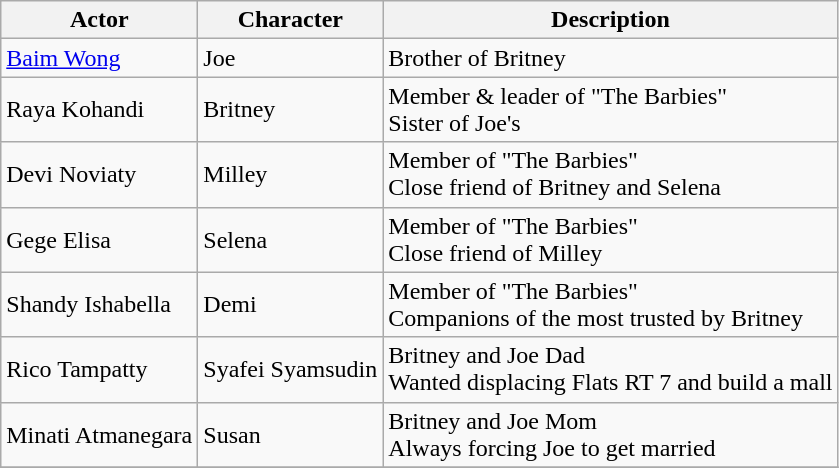<table class="wikitable">
<tr>
<th>Actor</th>
<th>Character</th>
<th>Description</th>
</tr>
<tr>
<td><a href='#'>Baim Wong</a></td>
<td>Joe</td>
<td>Brother of Britney</td>
</tr>
<tr>
<td>Raya Kohandi</td>
<td>Britney</td>
<td>Member & leader of "The Barbies"<br>Sister of Joe's</td>
</tr>
<tr>
<td>Devi Noviaty</td>
<td>Milley</td>
<td>Member of "The Barbies"<br>Close friend of Britney and Selena</td>
</tr>
<tr>
<td>Gege Elisa</td>
<td>Selena</td>
<td>Member of "The Barbies"<br>Close friend of Milley</td>
</tr>
<tr>
<td>Shandy Ishabella</td>
<td>Demi</td>
<td>Member of "The Barbies"<br>Companions of the most trusted by Britney</td>
</tr>
<tr>
<td>Rico Tampatty</td>
<td>Syafei Syamsudin</td>
<td>Britney and Joe Dad<br>Wanted displacing Flats RT 7 and build a mall</td>
</tr>
<tr>
<td>Minati Atmanegara</td>
<td>Susan</td>
<td>Britney and Joe Mom<br>Always forcing Joe to get married</td>
</tr>
<tr>
</tr>
</table>
